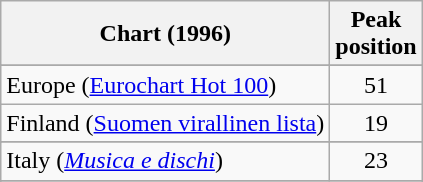<table class="wikitable sortable">
<tr>
<th>Chart (1996)</th>
<th>Peak<br>position</th>
</tr>
<tr>
</tr>
<tr>
</tr>
<tr>
<td>Europe (<a href='#'>Eurochart Hot 100</a>)</td>
<td align="center">51</td>
</tr>
<tr>
<td>Finland (<a href='#'>Suomen virallinen lista</a>)</td>
<td align="center">19</td>
</tr>
<tr>
</tr>
<tr>
</tr>
<tr>
<td>Italy (<em><a href='#'>Musica e dischi</a></em>)</td>
<td align="center">23</td>
</tr>
<tr>
</tr>
<tr>
</tr>
</table>
